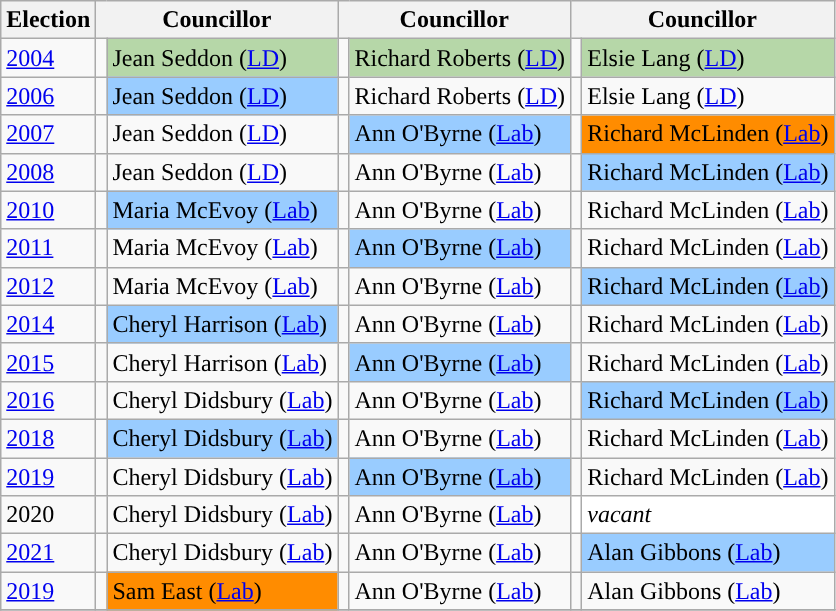<table class="wikitable">
<tr>
<th>Election</th>
<th colspan="2">Councillor</th>
<th colspan="2">Councillor</th>
<th colspan="2">Councillor</th>
</tr>
<tr>
<td><a href='#'>2004</a></td>
<td style="background-color: "></td>
<td bgcolor="#B6D7A8">Jean Seddon (<a href='#'>LD</a>)</td>
<td style="background-color: "></td>
<td bgcolor="#B6D7A8">Richard Roberts (<a href='#'>LD</a>)</td>
<td style="background-color: "></td>
<td bgcolor="#B6D7A8">Elsie Lang (<a href='#'>LD</a>)</td>
</tr>
<tr>
<td><a href='#'>2006</a></td>
<td style="background-color: "></td>
<td bgcolor="#99CCFF">Jean Seddon (<a href='#'>LD</a>)</td>
<td style="background-color: "></td>
<td>Richard Roberts (<a href='#'>LD</a>)</td>
<td style="background-color: "></td>
<td>Elsie Lang (<a href='#'>LD</a>)</td>
</tr>
<tr>
<td><a href='#'>2007</a></td>
<td style="background-color: "></td>
<td>Jean Seddon (<a href='#'>LD</a>)</td>
<td style="background-color: "></td>
<td bgcolor="#99CCFF">Ann O'Byrne (<a href='#'>Lab</a>)</td>
<td style="background-color: "></td>
<td bgcolor="#FF8C00">Richard McLinden (<a href='#'>Lab</a>)</td>
</tr>
<tr>
<td><a href='#'>2008</a></td>
<td style="background-color: "></td>
<td>Jean Seddon (<a href='#'>LD</a>)</td>
<td style="background-color: "></td>
<td>Ann O'Byrne (<a href='#'>Lab</a>)</td>
<td style="background-color: "></td>
<td bgcolor="#99CCFF">Richard McLinden (<a href='#'>Lab</a>)</td>
</tr>
<tr>
<td><a href='#'>2010</a></td>
<td style="background-color: "></td>
<td bgcolor="#99CCFF">Maria McEvoy (<a href='#'>Lab</a>)</td>
<td style="background-color: "></td>
<td>Ann O'Byrne (<a href='#'>Lab</a>)</td>
<td style="background-color: "></td>
<td>Richard McLinden (<a href='#'>Lab</a>)</td>
</tr>
<tr>
<td><a href='#'>2011</a></td>
<td style="background-color: "></td>
<td>Maria McEvoy (<a href='#'>Lab</a>)</td>
<td style="background-color: "></td>
<td bgcolor="#99CCFF">Ann O'Byrne (<a href='#'>Lab</a>)</td>
<td style="background-color: "></td>
<td>Richard McLinden (<a href='#'>Lab</a>)</td>
</tr>
<tr>
<td><a href='#'>2012</a></td>
<td style="background-color: "></td>
<td>Maria McEvoy (<a href='#'>Lab</a>)</td>
<td style="background-color: "></td>
<td>Ann O'Byrne (<a href='#'>Lab</a>)</td>
<td style="background-color: "></td>
<td bgcolor="#99CCFF">Richard McLinden (<a href='#'>Lab</a>)</td>
</tr>
<tr>
<td><a href='#'>2014</a></td>
<td style="background-color: "></td>
<td bgcolor="#99CCFF">Cheryl Harrison (<a href='#'>Lab</a>)</td>
<td style="background-color: "></td>
<td>Ann O'Byrne (<a href='#'>Lab</a>)</td>
<td style="background-color: "></td>
<td>Richard McLinden (<a href='#'>Lab</a>)</td>
</tr>
<tr>
<td><a href='#'>2015</a></td>
<td style="background-color: "></td>
<td>Cheryl Harrison (<a href='#'>Lab</a>)</td>
<td style="background-color: "></td>
<td bgcolor="#99CCFF">Ann O'Byrne (<a href='#'>Lab</a>)</td>
<td style="background-color: "></td>
<td>Richard McLinden (<a href='#'>Lab</a>)</td>
</tr>
<tr>
<td><a href='#'>2016</a></td>
<td style="background-color: "></td>
<td>Cheryl Didsbury (<a href='#'>Lab</a>)</td>
<td style="background-color: "></td>
<td>Ann O'Byrne (<a href='#'>Lab</a>)</td>
<td style="background-color: "></td>
<td bgcolor="#99CCFF">Richard McLinden (<a href='#'>Lab</a>)</td>
</tr>
<tr>
<td><a href='#'>2018</a></td>
<td style="background-color: "></td>
<td bgcolor="#99CCFF">Cheryl Didsbury (<a href='#'>Lab</a>)</td>
<td style="background-color: "></td>
<td>Ann O'Byrne (<a href='#'>Lab</a>)</td>
<td style="background-color: "></td>
<td>Richard McLinden (<a href='#'>Lab</a>)</td>
</tr>
<tr>
<td><a href='#'>2019</a></td>
<td style="background-color: "></td>
<td>Cheryl Didsbury (<a href='#'>Lab</a>)</td>
<td style="background-color: "></td>
<td bgcolor="#99CCFF">Ann O'Byrne (<a href='#'>Lab</a>)</td>
<td style="background-color: "></td>
<td>Richard McLinden (<a href='#'>Lab</a>)</td>
</tr>
<tr>
<td>2020</td>
<td style="background-color: "></td>
<td>Cheryl Didsbury (<a href='#'>Lab</a>)</td>
<td style="background-color: "></td>
<td>Ann O'Byrne (<a href='#'>Lab</a>)</td>
<td style="background-color: #fff"></td>
<td bgcolor="#FFF"><em>vacant</em></td>
</tr>
<tr>
<td><a href='#'>2021</a></td>
<td style="background-color: "></td>
<td>Cheryl Didsbury (<a href='#'>Lab</a>)</td>
<td style="background-color: "></td>
<td>Ann O'Byrne (<a href='#'>Lab</a>)</td>
<td style="background-color: "></td>
<td bgcolor="#99CCFF">Alan Gibbons (<a href='#'>Lab</a>)</td>
</tr>
<tr>
<td><a href='#'>2019</a></td>
<td style="background-color: "></td>
<td bgcolor="#FF8C00">Sam East (<a href='#'>Lab</a>)</td>
<td style="background-color: "></td>
<td>Ann O'Byrne (<a href='#'>Lab</a>)</td>
<td style="background-color: "></td>
<td>Alan Gibbons (<a href='#'>Lab</a>)</td>
</tr>
<tr>
</tr>
</table>
